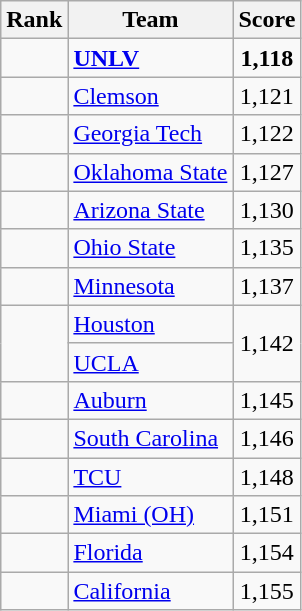<table class="wikitable sortable" style="text-align:center">
<tr>
<th dat-sort-type=number>Rank</th>
<th>Team</th>
<th>Score</th>
</tr>
<tr>
<td></td>
<td align=left><strong><a href='#'>UNLV</a></strong></td>
<td><strong>1,118</strong></td>
</tr>
<tr>
<td></td>
<td align=left><a href='#'>Clemson</a></td>
<td>1,121</td>
</tr>
<tr>
<td></td>
<td align=left><a href='#'>Georgia Tech</a></td>
<td>1,122</td>
</tr>
<tr>
<td></td>
<td align=left><a href='#'>Oklahoma State</a></td>
<td>1,127</td>
</tr>
<tr>
<td></td>
<td align=left><a href='#'>Arizona State</a></td>
<td>1,130</td>
</tr>
<tr>
<td></td>
<td align=left><a href='#'>Ohio State</a></td>
<td>1,135</td>
</tr>
<tr>
<td></td>
<td align=left><a href='#'>Minnesota</a></td>
<td>1,137</td>
</tr>
<tr>
<td rowspan=2></td>
<td align=left><a href='#'>Houston</a></td>
<td rowspan=2>1,142</td>
</tr>
<tr>
<td align=left><a href='#'>UCLA</a></td>
</tr>
<tr>
<td></td>
<td align=left><a href='#'>Auburn</a></td>
<td>1,145</td>
</tr>
<tr>
<td></td>
<td align=left><a href='#'>South Carolina</a></td>
<td>1,146</td>
</tr>
<tr>
<td></td>
<td align=left><a href='#'>TCU</a></td>
<td>1,148</td>
</tr>
<tr>
<td></td>
<td align=left><a href='#'>Miami (OH)</a></td>
<td>1,151</td>
</tr>
<tr>
<td></td>
<td align=left><a href='#'>Florida</a></td>
<td>1,154</td>
</tr>
<tr>
<td></td>
<td align=left><a href='#'>California</a></td>
<td>1,155</td>
</tr>
</table>
